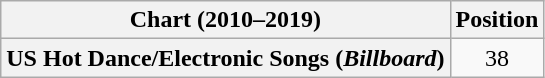<table class="wikitable plainrowheaders" style="text-align:center">
<tr>
<th scope="col">Chart (2010–2019)</th>
<th scope="col">Position</th>
</tr>
<tr>
<th scope="row">US Hot Dance/Electronic Songs (<em>Billboard</em>)</th>
<td>38</td>
</tr>
</table>
